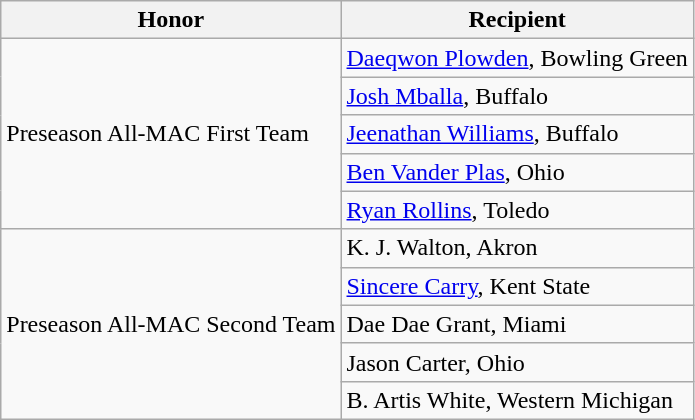<table class="wikitable" border="1">
<tr>
<th>Honor</th>
<th>Recipient</th>
</tr>
<tr>
<td rowspan=5 valign=middle>Preseason All-MAC First Team</td>
<td><a href='#'>Daeqwon Plowden</a>, Bowling Green</td>
</tr>
<tr>
<td><a href='#'>Josh Mballa</a>, Buffalo</td>
</tr>
<tr>
<td><a href='#'>Jeenathan Williams</a>, Buffalo</td>
</tr>
<tr>
<td><a href='#'>Ben Vander Plas</a>, Ohio</td>
</tr>
<tr>
<td><a href='#'>Ryan Rollins</a>, Toledo</td>
</tr>
<tr>
<td rowspan=6 valign=middle>Preseason All-MAC Second Team</td>
<td>K. J. Walton, Akron</td>
</tr>
<tr>
<td><a href='#'>Sincere Carry</a>, Kent State</td>
</tr>
<tr>
<td>Dae Dae Grant, Miami</td>
</tr>
<tr>
<td>Jason Carter, Ohio</td>
</tr>
<tr>
<td>B. Artis White, Western Michigan</td>
</tr>
</table>
